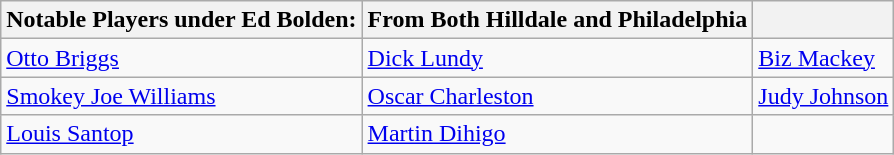<table class="wikitable">
<tr>
<th>Notable Players under Ed Bolden:</th>
<th>From Both Hilldale and Philadelphia</th>
<th></th>
</tr>
<tr>
<td><a href='#'>Otto Briggs</a></td>
<td><a href='#'>Dick Lundy</a></td>
<td><a href='#'>Biz Mackey</a></td>
</tr>
<tr>
<td><a href='#'>Smokey Joe Williams</a></td>
<td><a href='#'>Oscar Charleston</a></td>
<td><a href='#'>Judy Johnson</a></td>
</tr>
<tr>
<td><a href='#'>Louis Santop</a></td>
<td><a href='#'>Martin Dihigo</a></td>
<td></td>
</tr>
</table>
